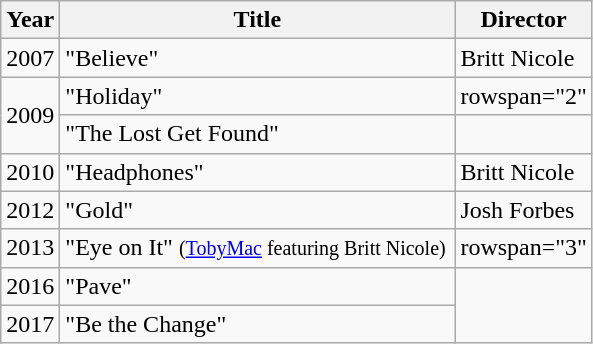<table class="wikitable">
<tr>
<th>Year</th>
<th scope="col" style="width:16em;">Title</th>
<th>Director</th>
</tr>
<tr>
<td>2007</td>
<td scope="row">"Believe"</td>
<td>Britt Nicole</td>
</tr>
<tr>
<td rowspan="2">2009</td>
<td scope="row">"Holiday"</td>
<td>rowspan="2" </td>
</tr>
<tr>
<td scope="row">"The Lost Get Found"</td>
</tr>
<tr>
<td>2010</td>
<td scope="row">"Headphones"</td>
<td>Britt Nicole</td>
</tr>
<tr>
<td>2012</td>
<td scope="row">"Gold"</td>
<td>Josh Forbes</td>
</tr>
<tr>
<td>2013</td>
<td>"Eye on It" <small>(<a href='#'>TobyMac</a> featuring Britt Nicole)</small></td>
<td>rowspan="3" </td>
</tr>
<tr>
<td>2016</td>
<td scope="row">"Pave"</td>
</tr>
<tr>
<td>2017</td>
<td scope="row">"Be the Change"</td>
</tr>
</table>
